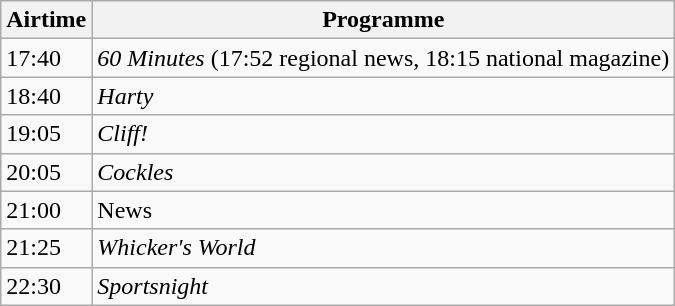<table class="wikitable">
<tr>
<th>Airtime</th>
<th>Programme</th>
</tr>
<tr>
<td>17:40</td>
<td><em>60 Minutes</em> (17:52 regional news, 18:15 national magazine)</td>
</tr>
<tr>
<td>18:40</td>
<td><em>Harty</em></td>
</tr>
<tr>
<td>19:05</td>
<td><em>Cliff!</em></td>
</tr>
<tr>
<td>20:05</td>
<td><em>Cockles</em></td>
</tr>
<tr>
<td>21:00</td>
<td>News</td>
</tr>
<tr>
<td>21:25</td>
<td><em>Whicker's World</em></td>
</tr>
<tr>
<td>22:30</td>
<td><em>Sportsnight</em></td>
</tr>
</table>
